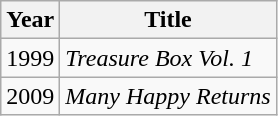<table class="wikitable">
<tr>
<th>Year</th>
<th>Title</th>
</tr>
<tr>
<td>1999</td>
<td><em>Treasure Box Vol. 1</em></td>
</tr>
<tr>
<td>2009</td>
<td><em>Many Happy Returns</em></td>
</tr>
</table>
